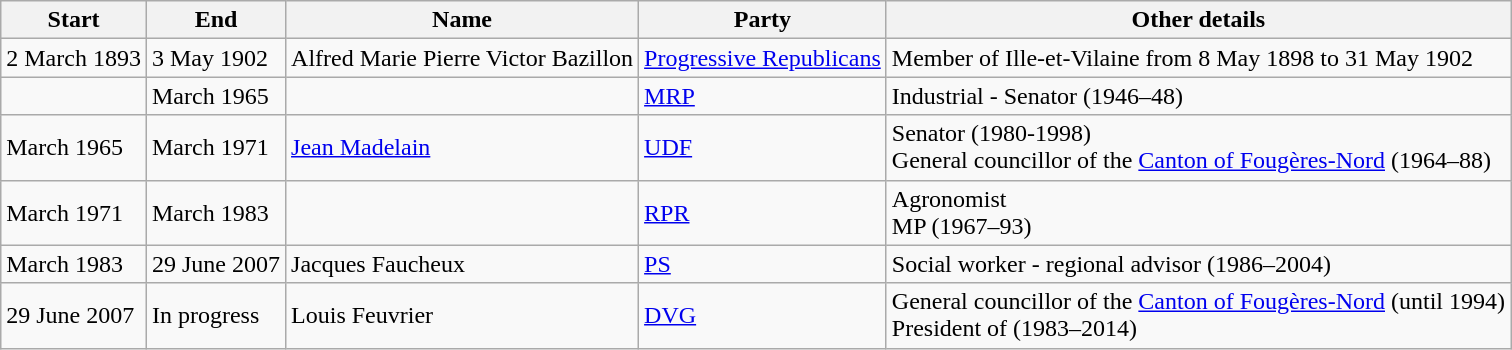<table border="1" class="wikitable">
<tr>
<th>Start</th>
<th>End</th>
<th>Name</th>
<th>Party</th>
<th>Other details</th>
</tr>
<tr>
<td>2 March 1893</td>
<td>3 May 1902</td>
<td>Alfred Marie Pierre Victor Bazillon</td>
<td><a href='#'>Progressive Republicans</a></td>
<td>Member of Ille-et-Vilaine from 8 May 1898 to 31 May 1902</td>
</tr>
<tr>
<td></td>
<td>March 1965</td>
<td></td>
<td><a href='#'>MRP</a></td>
<td>Industrial - Senator (1946–48)</td>
</tr>
<tr>
<td>March 1965</td>
<td>March 1971</td>
<td><a href='#'>Jean Madelain</a></td>
<td><a href='#'>UDF</a></td>
<td>Senator (1980-1998)<br>General councillor of the <a href='#'>Canton of Fougères-Nord</a> (1964–88)</td>
</tr>
<tr>
<td>March 1971</td>
<td>March 1983</td>
<td></td>
<td><a href='#'>RPR</a></td>
<td>Agronomist<br>MP (1967–93)</td>
</tr>
<tr>
<td>March 1983</td>
<td>29 June 2007</td>
<td>Jacques Faucheux</td>
<td><a href='#'>PS</a></td>
<td>Social worker - regional advisor (1986–2004)</td>
</tr>
<tr>
<td>29 June 2007</td>
<td>In progress</td>
<td>Louis Feuvrier</td>
<td><a href='#'>DVG</a></td>
<td>General councillor of the <a href='#'>Canton of Fougères-Nord</a> (until 1994)<br>President of  (1983–2014)</td>
</tr>
</table>
